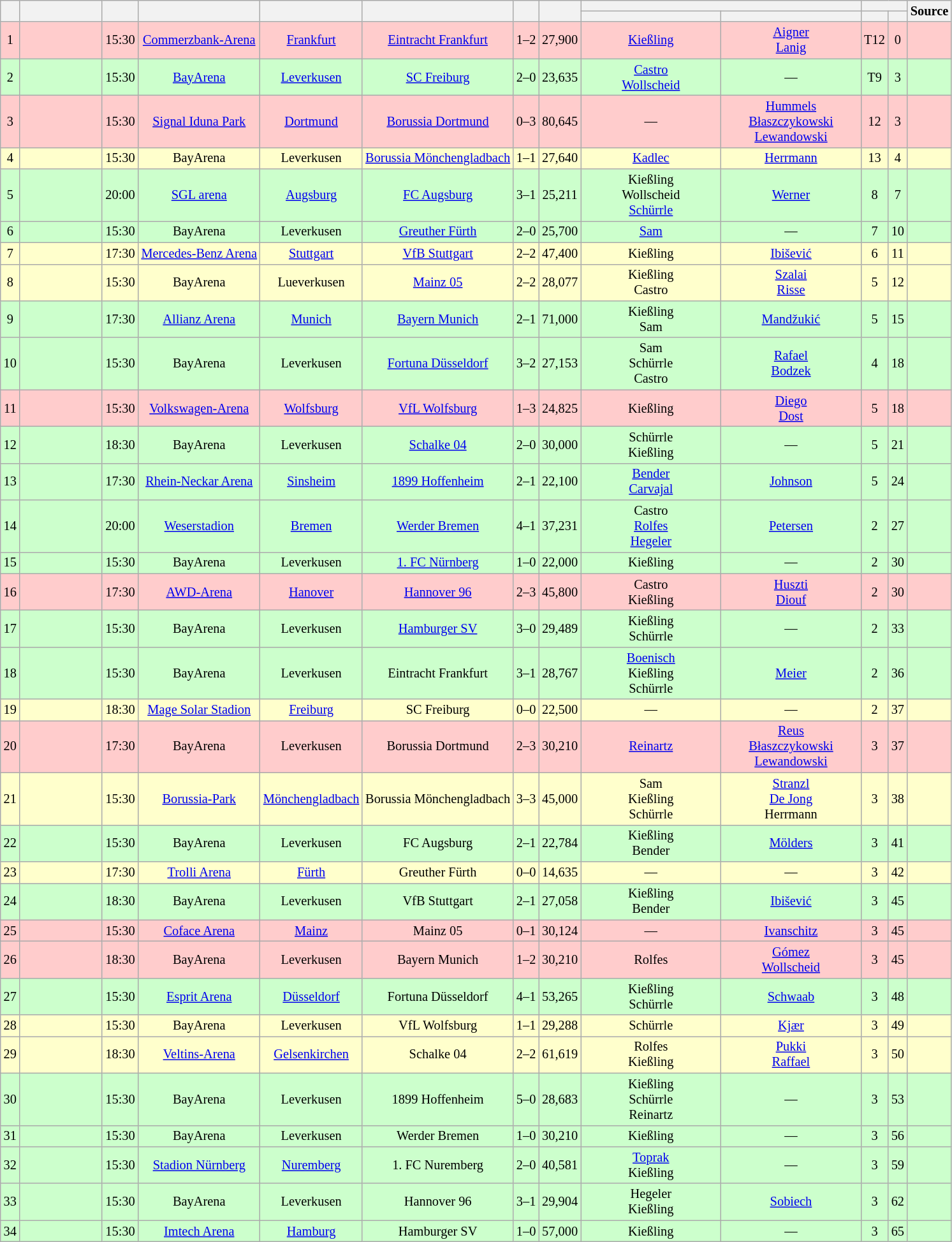<table class="wikitable" Style="text-align: center;font-size:85%">
<tr>
<th rowspan="2"></th>
<th rowspan="2" style="width:80px"></th>
<th rowspan="2"></th>
<th rowspan="2"></th>
<th rowspan="2"></th>
<th rowspan="2"></th>
<th rowspan="2"></th>
<th rowspan="2"></th>
<th colspan="2"></th>
<th colspan="2"></th>
<th rowspan="2">Source</th>
</tr>
<tr>
<th style="width:140px"></th>
<th style="width:140px"></th>
<th></th>
<th></th>
</tr>
<tr style="background:#fcc">
<td>1</td>
<td></td>
<td>15:30</td>
<td><a href='#'>Commerzbank-Arena</a></td>
<td><a href='#'>Frankfurt</a></td>
<td><a href='#'>Eintracht Frankfurt</a></td>
<td>1–2</td>
<td>27,900</td>
<td><a href='#'>Kießling</a> </td>
<td><a href='#'>Aigner</a>  <br> <a href='#'>Lanig</a> </td>
<td>T12</td>
<td>0</td>
<td> <br></td>
</tr>
<tr style="background:#cfc">
<td>2</td>
<td></td>
<td>15:30</td>
<td><a href='#'>BayArena</a></td>
<td><a href='#'>Leverkusen</a></td>
<td><a href='#'>SC Freiburg</a></td>
<td>2–0</td>
<td>23,635</td>
<td><a href='#'>Castro</a>  <br> <a href='#'>Wollscheid</a> </td>
<td>—</td>
<td>T9</td>
<td>3</td>
<td> <br></td>
</tr>
<tr style="background:#fcc">
<td>3</td>
<td></td>
<td>15:30</td>
<td><a href='#'>Signal Iduna Park</a></td>
<td><a href='#'>Dortmund</a></td>
<td><a href='#'>Borussia Dortmund</a></td>
<td>0–3</td>
<td>80,645</td>
<td>—</td>
<td><a href='#'>Hummels</a>  <br> <a href='#'>Błaszczykowski</a>  <br> <a href='#'>Lewandowski</a> </td>
<td>12</td>
<td>3</td>
<td> <br></td>
</tr>
<tr style="background:#ffc">
<td>4</td>
<td></td>
<td>15:30</td>
<td>BayArena</td>
<td>Leverkusen</td>
<td><a href='#'>Borussia Mönchengladbach</a></td>
<td>1–1</td>
<td>27,640</td>
<td><a href='#'>Kadlec</a> </td>
<td><a href='#'>Herrmann</a> </td>
<td>13</td>
<td>4</td>
<td> <br></td>
</tr>
<tr style="background:#cfc">
<td>5</td>
<td></td>
<td>20:00</td>
<td><a href='#'>SGL arena</a></td>
<td><a href='#'>Augsburg</a></td>
<td><a href='#'>FC Augsburg</a></td>
<td>3–1</td>
<td>25,211</td>
<td>Kießling  <br> Wollscheid  <br> <a href='#'>Schürrle</a> </td>
<td><a href='#'>Werner</a> </td>
<td>8</td>
<td>7</td>
<td> <br></td>
</tr>
<tr style="background:#cfc">
<td>6</td>
<td></td>
<td>15:30</td>
<td>BayArena</td>
<td>Leverkusen</td>
<td><a href='#'>Greuther Fürth</a></td>
<td>2–0</td>
<td>25,700</td>
<td><a href='#'>Sam</a> </td>
<td>—</td>
<td>7</td>
<td>10</td>
<td> <br></td>
</tr>
<tr style="background:#ffc">
<td>7</td>
<td></td>
<td>17:30</td>
<td><a href='#'>Mercedes-Benz Arena</a></td>
<td><a href='#'>Stuttgart</a></td>
<td><a href='#'>VfB Stuttgart</a></td>
<td>2–2</td>
<td>47,400</td>
<td>Kießling </td>
<td><a href='#'>Ibišević</a> </td>
<td>6</td>
<td>11</td>
<td> <br></td>
</tr>
<tr style="background:#ffc">
<td>8</td>
<td></td>
<td>15:30</td>
<td>BayArena</td>
<td>Lueverkusen</td>
<td><a href='#'>Mainz 05</a></td>
<td>2–2</td>
<td>28,077</td>
<td>Kießling  <br> Castro </td>
<td><a href='#'>Szalai</a>  <br> <a href='#'>Risse</a> </td>
<td>5</td>
<td>12</td>
<td> <br></td>
</tr>
<tr style="background:#cfc">
<td>9</td>
<td></td>
<td>17:30</td>
<td><a href='#'>Allianz Arena</a></td>
<td><a href='#'>Munich</a></td>
<td><a href='#'>Bayern Munich</a></td>
<td>2–1</td>
<td>71,000</td>
<td>Kießling  <br> Sam </td>
<td><a href='#'>Mandžukić</a> </td>
<td>5</td>
<td>15</td>
<td> <br></td>
</tr>
<tr style="background:#cfc">
<td>10</td>
<td></td>
<td>15:30</td>
<td>BayArena</td>
<td>Leverkusen</td>
<td><a href='#'>Fortuna Düsseldorf</a></td>
<td>3–2</td>
<td>27,153</td>
<td>Sam  <br> Schürrle  <br> Castro </td>
<td><a href='#'>Rafael</a>  <br> <a href='#'>Bodzek</a> </td>
<td>4</td>
<td>18</td>
<td> <br></td>
</tr>
<tr style="background:#fcc">
<td>11</td>
<td></td>
<td>15:30</td>
<td><a href='#'>Volkswagen-Arena</a></td>
<td><a href='#'>Wolfsburg</a></td>
<td><a href='#'>VfL Wolfsburg</a></td>
<td>1–3</td>
<td>24,825</td>
<td>Kießling </td>
<td><a href='#'>Diego</a>  <br> <a href='#'>Dost</a> </td>
<td>5</td>
<td>18</td>
<td> <br></td>
</tr>
<tr style="background:#cfc">
<td>12</td>
<td></td>
<td>18:30</td>
<td>BayArena</td>
<td>Leverkusen</td>
<td><a href='#'>Schalke 04</a></td>
<td>2–0</td>
<td>30,000</td>
<td>Schürrle  <br> Kießling </td>
<td>—</td>
<td>5</td>
<td>21</td>
<td> <br></td>
</tr>
<tr style="background:#cfc">
<td>13</td>
<td></td>
<td>17:30</td>
<td><a href='#'>Rhein-Neckar Arena</a></td>
<td><a href='#'>Sinsheim</a></td>
<td><a href='#'>1899 Hoffenheim</a></td>
<td>2–1</td>
<td>22,100</td>
<td><a href='#'>Bender</a>  <br> <a href='#'>Carvajal</a> </td>
<td><a href='#'>Johnson</a> </td>
<td>5</td>
<td>24</td>
<td> <br></td>
</tr>
<tr style="background:#cfc">
<td>14</td>
<td></td>
<td>20:00</td>
<td><a href='#'>Weserstadion</a></td>
<td><a href='#'>Bremen</a></td>
<td><a href='#'>Werder Bremen</a></td>
<td>4–1</td>
<td>37,231</td>
<td>Castro  <br> <a href='#'>Rolfes</a>  <br> <a href='#'>Hegeler</a> </td>
<td><a href='#'>Petersen</a> </td>
<td>2</td>
<td>27</td>
<td> <br></td>
</tr>
<tr style="background:#cfc">
<td>15</td>
<td></td>
<td>15:30</td>
<td>BayArena</td>
<td>Leverkusen</td>
<td><a href='#'>1. FC Nürnberg</a></td>
<td>1–0</td>
<td>22,000</td>
<td>Kießling </td>
<td>—</td>
<td>2</td>
<td>30</td>
<td> <br></td>
</tr>
<tr style="background:#fcc">
<td>16</td>
<td></td>
<td>17:30</td>
<td><a href='#'>AWD-Arena</a></td>
<td><a href='#'>Hanover</a></td>
<td><a href='#'>Hannover 96</a></td>
<td>2–3</td>
<td>45,800</td>
<td>Castro  <br> Kießling </td>
<td><a href='#'>Huszti</a>  <br> <a href='#'>Diouf</a> </td>
<td>2</td>
<td>30</td>
<td> <br></td>
</tr>
<tr style="background:#cfc">
<td>17</td>
<td></td>
<td>15:30</td>
<td>BayArena</td>
<td>Leverkusen</td>
<td><a href='#'>Hamburger SV</a></td>
<td>3–0</td>
<td>29,489</td>
<td>Kießling  <br> Schürrle </td>
<td>—</td>
<td>2</td>
<td>33</td>
<td> <br></td>
</tr>
<tr Use style="background:#cfc">
<td>18</td>
<td></td>
<td>15:30</td>
<td>BayArena</td>
<td>Leverkusen</td>
<td>Eintracht Frankfurt</td>
<td>3–1</td>
<td>28,767</td>
<td><a href='#'>Boenisch</a>  <br> Kießling  <br> Schürrle </td>
<td><a href='#'>Meier</a> </td>
<td>2</td>
<td>36</td>
<td> <br></td>
</tr>
<tr style="background:#ffc">
<td>19</td>
<td></td>
<td>18:30</td>
<td><a href='#'>Mage Solar Stadion</a></td>
<td><a href='#'>Freiburg</a></td>
<td>SC Freiburg</td>
<td>0–0</td>
<td>22,500</td>
<td>—</td>
<td>—</td>
<td>2</td>
<td>37</td>
<td> <br></td>
</tr>
<tr style="background:#fcc">
<td>20</td>
<td></td>
<td>17:30</td>
<td>BayArena</td>
<td>Leverkusen</td>
<td>Borussia Dortmund</td>
<td>2–3</td>
<td>30,210</td>
<td><a href='#'>Reinartz</a> </td>
<td><a href='#'>Reus</a>  <br> <a href='#'>Błaszczykowski</a>  <br> <a href='#'>Lewandowski</a> </td>
<td>3</td>
<td>37</td>
<td> <br></td>
</tr>
<tr style="background:#ffc">
<td>21</td>
<td></td>
<td>15:30</td>
<td><a href='#'>Borussia-Park</a></td>
<td><a href='#'>Mönchengladbach</a></td>
<td>Borussia Mönchengladbach</td>
<td>3–3</td>
<td>45,000</td>
<td>Sam  <br> Kießling  <br> Schürrle </td>
<td><a href='#'>Stranzl</a>  <br> <a href='#'>De Jong</a>  <br> Herrmann </td>
<td>3</td>
<td>38</td>
<td> <br></td>
</tr>
<tr style="background:#cfc">
<td>22</td>
<td></td>
<td>15:30</td>
<td>BayArena</td>
<td>Leverkusen</td>
<td>FC Augsburg</td>
<td>2–1</td>
<td>22,784</td>
<td>Kießling  <br> Bender </td>
<td><a href='#'>Mölders</a> </td>
<td>3</td>
<td>41</td>
<td> <br></td>
</tr>
<tr style="background:#ffc">
<td>23</td>
<td></td>
<td>17:30</td>
<td><a href='#'>Trolli Arena</a></td>
<td><a href='#'>Fürth</a></td>
<td>Greuther Fürth</td>
<td>0–0</td>
<td>14,635</td>
<td>—</td>
<td>—</td>
<td>3</td>
<td>42</td>
<td> <br></td>
</tr>
<tr style="background:#cfc">
<td>24</td>
<td></td>
<td>18:30</td>
<td>BayArena</td>
<td>Leverkusen</td>
<td>VfB Stuttgart</td>
<td>2–1</td>
<td>27,058</td>
<td>Kießling  <br> Bender </td>
<td><a href='#'>Ibišević</a> </td>
<td>3</td>
<td>45</td>
<td> <br></td>
</tr>
<tr style="background:#fcc">
<td>25</td>
<td></td>
<td>15:30</td>
<td><a href='#'>Coface Arena</a></td>
<td><a href='#'>Mainz</a></td>
<td>Mainz 05</td>
<td>0–1</td>
<td>30,124</td>
<td>—</td>
<td><a href='#'>Ivanschitz</a> </td>
<td>3</td>
<td>45</td>
<td> <br></td>
</tr>
<tr style="background:#fcc">
<td>26</td>
<td></td>
<td>18:30</td>
<td>BayArena</td>
<td>Leverkusen</td>
<td>Bayern Munich</td>
<td>1–2</td>
<td>30,210</td>
<td>Rolfes </td>
<td><a href='#'>Gómez</a>  <br> <a href='#'>Wollscheid</a> </td>
<td>3</td>
<td>45</td>
<td> <br></td>
</tr>
<tr style="background:#cfc">
<td>27</td>
<td></td>
<td>15:30</td>
<td><a href='#'>Esprit Arena</a></td>
<td><a href='#'>Düsseldorf</a></td>
<td>Fortuna Düsseldorf</td>
<td>4–1</td>
<td>53,265</td>
<td>Kießling <br>Schürrle </td>
<td><a href='#'>Schwaab</a> </td>
<td>3</td>
<td>48</td>
<td><br></td>
</tr>
<tr style="background:#ffc">
<td>28</td>
<td></td>
<td>15:30</td>
<td>BayArena</td>
<td>Leverkusen</td>
<td>VfL Wolfsburg</td>
<td>1–1</td>
<td>29,288</td>
<td>Schürrle </td>
<td><a href='#'>Kjær</a> </td>
<td>3</td>
<td>49</td>
<td><br></td>
</tr>
<tr style="background:#ffc">
<td>29</td>
<td></td>
<td>18:30</td>
<td><a href='#'>Veltins-Arena</a></td>
<td><a href='#'>Gelsenkirchen</a></td>
<td>Schalke 04</td>
<td>2–2</td>
<td>61,619</td>
<td>Rolfes <br>Kießling </td>
<td><a href='#'>Pukki</a> <br><a href='#'>Raffael</a> </td>
<td>3</td>
<td>50</td>
<td><br></td>
</tr>
<tr style="background:#cfc">
<td>30</td>
<td></td>
<td>15:30</td>
<td>BayArena</td>
<td>Leverkusen</td>
<td>1899 Hoffenheim</td>
<td>5–0</td>
<td>28,683</td>
<td>Kießling <br>Schürrle <br>Reinartz </td>
<td>—</td>
<td>3</td>
<td>53</td>
<td><br></td>
</tr>
<tr style="background:#cfc">
<td>31</td>
<td></td>
<td>15:30</td>
<td>BayArena</td>
<td>Leverkusen</td>
<td>Werder Bremen</td>
<td>1–0</td>
<td>30,210</td>
<td>Kießling </td>
<td>—</td>
<td>3</td>
<td>56</td>
<td><br></td>
</tr>
<tr style="background:#cfc">
<td>32</td>
<td></td>
<td>15:30</td>
<td><a href='#'>Stadion Nürnberg</a></td>
<td><a href='#'>Nuremberg</a></td>
<td>1. FC Nuremberg</td>
<td>2–0</td>
<td>40,581</td>
<td><a href='#'>Toprak</a> <br>Kießling </td>
<td>—</td>
<td>3</td>
<td>59</td>
<td><br></td>
</tr>
<tr style="background:#cfc">
<td>33</td>
<td></td>
<td>15:30</td>
<td>BayArena</td>
<td>Leverkusen</td>
<td>Hannover 96</td>
<td>3–1</td>
<td>29,904</td>
<td>Hegeler <br>Kießling </td>
<td><a href='#'>Sobiech</a> </td>
<td>3</td>
<td>62</td>
<td><br></td>
</tr>
<tr style="background:#cfc">
<td>34</td>
<td></td>
<td>15:30</td>
<td><a href='#'>Imtech Arena</a></td>
<td><a href='#'>Hamburg</a></td>
<td>Hamburger SV</td>
<td>1–0</td>
<td>57,000</td>
<td>Kießling </td>
<td>—</td>
<td>3</td>
<td>65</td>
<td><br></td>
</tr>
</table>
